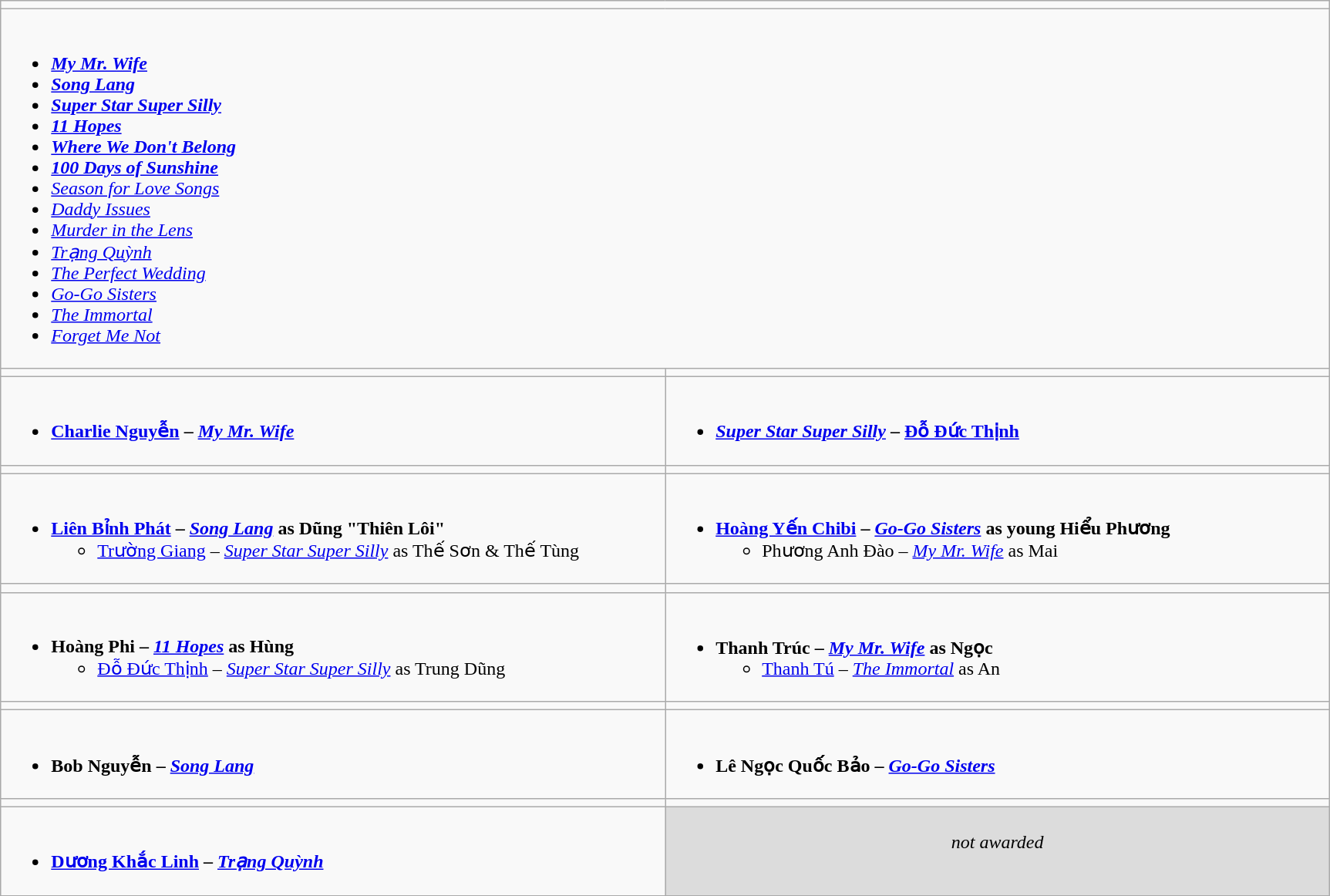<table class="wikitable" align="center" style="width:91%">
<tr>
<td colspan="2" style="vertical-align:top; width:100%;"></td>
</tr>
<tr>
<td colspan="2" valign="top"><br><ul><li><strong><em><span><a href='#'>My Mr. Wife</a></span></em></strong> </li><li><strong><em><span><a href='#'>Song Lang</a></span></em></strong> </li><li><strong><em><span><a href='#'>Super Star Super Silly</a></span></em></strong> </li><li><strong><em><span><a href='#'>11 Hopes</a></span></em></strong></li><li><strong><em><span><a href='#'>Where We Don't Belong</a></span></em></strong></li><li><strong><em><span><a href='#'>100 Days of Sunshine</a></span></em></strong></li><li><em><a href='#'>Season for Love Songs</a></em></li><li><em><a href='#'>Daddy Issues</a></em></li><li><em><a href='#'>Murder in the Lens</a></em></li><li><em><a href='#'>Trạng Quỳnh</a></em></li><li><em><a href='#'>The Perfect Wedding</a></em></li><li><em><a href='#'>Go-Go Sisters</a></em></li><li><em><a href='#'>The Immortal</a></em></li><li><em><a href='#'>Forget Me Not</a></em></li></ul></td>
</tr>
<tr>
<td style="vertical-align:top; width:50%;"></td>
<td style="vertical-align:top; width:50%;"></td>
</tr>
<tr>
<td valign="top"><br><ul><li><strong><a href='#'>Charlie Nguyễn</a> – <em><a href='#'>My Mr. Wife</a></em> </strong></li></ul></td>
<td valign="top"><br><ul><li><strong> <em><a href='#'>Super Star Super Silly</a></em> – <a href='#'>Đỗ Đức Thịnh</a> </strong></li></ul></td>
</tr>
<tr>
<td style="vertical-align:top; width:50%;"></td>
<td style="vertical-align:top; width:50%;"></td>
</tr>
<tr>
<td valign="top"><br><ul><li><strong><a href='#'>Liên Bỉnh Phát</a> – <em><a href='#'>Song Lang</a></em> as Dũng "Thiên Lôi" </strong><ul><li><a href='#'>Trường Giang</a> – <em><a href='#'>Super Star Super Silly</a></em> as Thế Sơn & Thế Tùng</li></ul></li></ul></td>
<td valign="top"><br><ul><li><strong><a href='#'>Hoàng Yến Chibi</a> – <em><a href='#'>Go-Go Sisters</a></em> as young Hiểu Phương </strong><ul><li>Phương Anh Đào – <em><a href='#'>My Mr. Wife</a></em> as Mai</li></ul></li></ul></td>
</tr>
<tr>
<td style="vertical-align:top; width:50%;"></td>
<td style="vertical-align:top; width:50%;"></td>
</tr>
<tr>
<td valign="top"><br><ul><li><strong>Hoàng Phi – <em><a href='#'>11 Hopes</a></em> as Hùng </strong><ul><li><a href='#'>Đỗ Đức Thịnh</a> – <em><a href='#'>Super Star Super Silly</a></em> as Trung Dũng</li></ul></li></ul></td>
<td valign="top"><br><ul><li><strong>Thanh Trúc – <em><a href='#'>My Mr. Wife</a></em> as Ngọc </strong><ul><li><a href='#'>Thanh Tú</a> – <em><a href='#'>The Immortal</a></em> as An</li></ul></li></ul></td>
</tr>
<tr>
<td style="vertical-align:top; width:50%;"></td>
<td style="vertical-align:top; width:50%;"></td>
</tr>
<tr>
<td valign="top"><br><ul><li><strong>Bob Nguyễn – <em><a href='#'>Song Lang</a></em> </strong></li></ul></td>
<td valign="top"><br><ul><li><strong>Lê Ngọc Quốc Bảo – <em><a href='#'>Go-Go Sisters</a></em> </strong></li></ul></td>
</tr>
<tr>
<td style="vertical-align:top; width:50%;"></td>
<td style="vertical-align:top; width:50%;"></td>
</tr>
<tr>
<td valign="top"><br><ul><li><strong><a href='#'>Dương Khắc Linh</a> – <em><a href='#'>Trạng Quỳnh</a></em> </strong></li></ul></td>
<td valign="top" align=center style="background:#DCDCDC;"><br><em>not awarded</em></td>
</tr>
</table>
